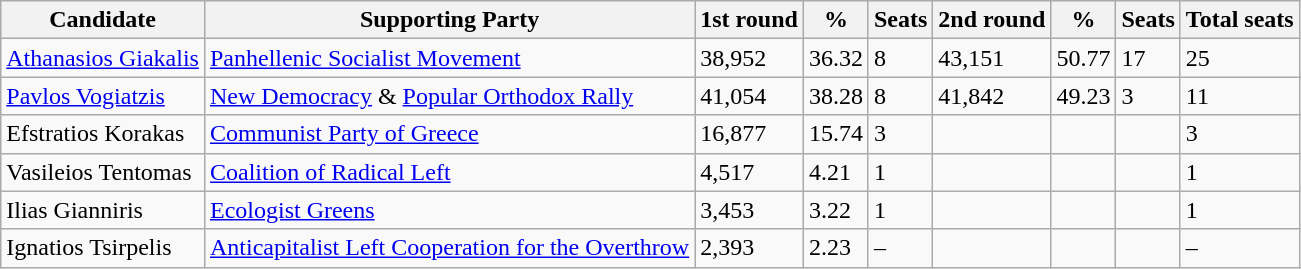<table class="wikitable sortable">
<tr>
<th>Candidate</th>
<th>Supporting Party</th>
<th>1st round</th>
<th>%</th>
<th>Seats</th>
<th>2nd round</th>
<th>%</th>
<th>Seats</th>
<th>Total seats</th>
</tr>
<tr>
<td><a href='#'>Athanasios Giakalis</a></td>
<td><a href='#'>Panhellenic Socialist Movement</a></td>
<td>38,952</td>
<td>36.32</td>
<td>8</td>
<td>43,151</td>
<td>50.77</td>
<td>17</td>
<td>25</td>
</tr>
<tr>
<td><a href='#'>Pavlos Vogiatzis</a></td>
<td><a href='#'>New Democracy</a> & <a href='#'>Popular Orthodox Rally</a></td>
<td>41,054</td>
<td>38.28</td>
<td>8</td>
<td>41,842</td>
<td>49.23</td>
<td>3</td>
<td>11</td>
</tr>
<tr>
<td>Efstratios Korakas</td>
<td><a href='#'>Communist Party of Greece</a></td>
<td>16,877</td>
<td>15.74</td>
<td>3</td>
<td></td>
<td></td>
<td></td>
<td>3</td>
</tr>
<tr>
<td>Vasileios Tentomas</td>
<td><a href='#'>Coalition of Radical Left</a></td>
<td>4,517</td>
<td>4.21</td>
<td>1</td>
<td></td>
<td></td>
<td></td>
<td>1</td>
</tr>
<tr>
<td>Ilias Gianniris</td>
<td><a href='#'>Ecologist Greens</a></td>
<td>3,453</td>
<td>3.22</td>
<td>1</td>
<td></td>
<td></td>
<td></td>
<td>1</td>
</tr>
<tr>
<td>Ignatios Tsirpelis</td>
<td><a href='#'>Anticapitalist Left Cooperation for the Overthrow</a></td>
<td>2,393</td>
<td>2.23</td>
<td>–</td>
<td></td>
<td></td>
<td></td>
<td>–</td>
</tr>
</table>
